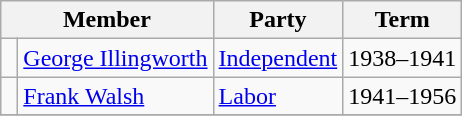<table class="wikitable">
<tr>
<th colspan="2">Member</th>
<th>Party</th>
<th>Term</th>
</tr>
<tr>
<td> </td>
<td><a href='#'>George Illingworth</a></td>
<td><a href='#'>Independent</a></td>
<td>1938–1941</td>
</tr>
<tr>
<td> </td>
<td><a href='#'>Frank Walsh</a></td>
<td><a href='#'>Labor</a></td>
<td>1941–1956</td>
</tr>
<tr>
</tr>
</table>
